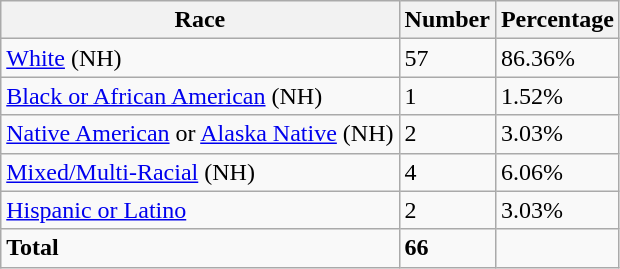<table class="wikitable">
<tr>
<th>Race</th>
<th>Number</th>
<th>Percentage</th>
</tr>
<tr>
<td><a href='#'>White</a> (NH)</td>
<td>57</td>
<td>86.36%</td>
</tr>
<tr>
<td><a href='#'>Black or African American</a> (NH)</td>
<td>1</td>
<td>1.52%</td>
</tr>
<tr>
<td><a href='#'>Native American</a> or <a href='#'>Alaska Native</a> (NH)</td>
<td>2</td>
<td>3.03%</td>
</tr>
<tr>
<td><a href='#'>Mixed/Multi-Racial</a> (NH)</td>
<td>4</td>
<td>6.06%</td>
</tr>
<tr>
<td><a href='#'>Hispanic or Latino</a></td>
<td>2</td>
<td>3.03%</td>
</tr>
<tr>
<td><strong>Total</strong></td>
<td><strong>66</strong></td>
<td></td>
</tr>
</table>
